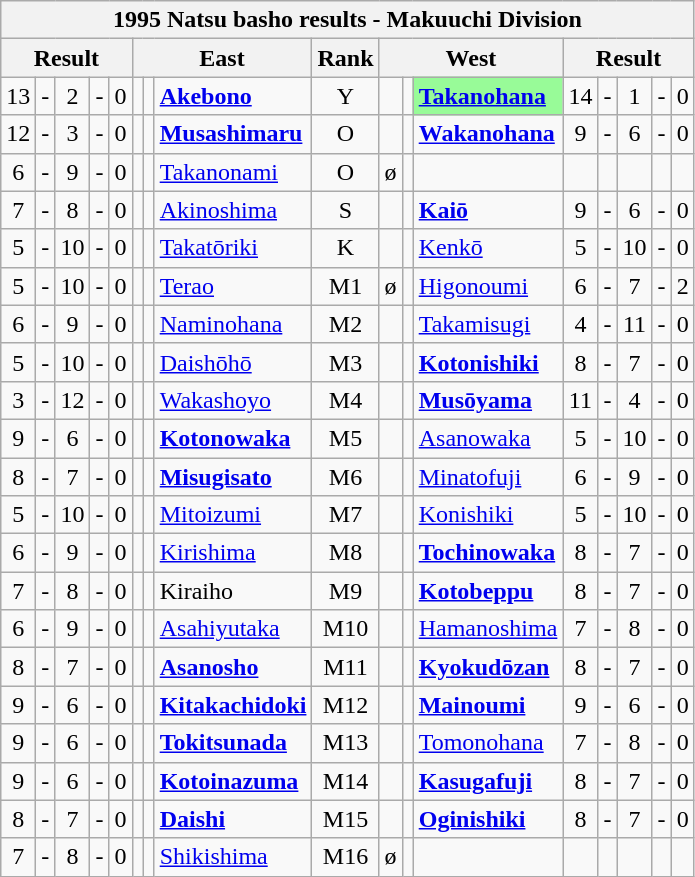<table class="wikitable">
<tr>
<th colspan="17">1995 Natsu basho results - Makuuchi Division</th>
</tr>
<tr>
<th colspan="5">Result</th>
<th colspan="3">East</th>
<th>Rank</th>
<th colspan="3">West</th>
<th colspan="5">Result</th>
</tr>
<tr>
<td align=center>13</td>
<td align=center>-</td>
<td align=center>2</td>
<td align=center>-</td>
<td align=center>0</td>
<td align=center></td>
<td align=center></td>
<td><strong><a href='#'>Akebono</a></strong></td>
<td align=center>Y</td>
<td align=center></td>
<td align=center></td>
<td style="background: PaleGreen;"><strong><a href='#'>Takanohana</a></strong></td>
<td align=center>14</td>
<td align=center>-</td>
<td align=center>1</td>
<td align=center>-</td>
<td align=center>0</td>
</tr>
<tr>
<td align=center>12</td>
<td align=center>-</td>
<td align=center>3</td>
<td align=center>-</td>
<td align=center>0</td>
<td align=center></td>
<td align=center></td>
<td><strong><a href='#'>Musashimaru</a></strong></td>
<td align=center>O</td>
<td align=center></td>
<td align=center></td>
<td><strong><a href='#'>Wakanohana</a></strong></td>
<td align=center>9</td>
<td align=center>-</td>
<td align=center>6</td>
<td align=center>-</td>
<td align=center>0</td>
</tr>
<tr>
<td align=center>6</td>
<td align=center>-</td>
<td align=center>9</td>
<td align=center>-</td>
<td align=center>0</td>
<td align=center></td>
<td align=center></td>
<td><a href='#'>Takanonami</a></td>
<td align=center>O</td>
<td align=center>ø</td>
<td align=center></td>
<td></td>
<td align=center></td>
<td align=center></td>
<td align=center></td>
<td align=center></td>
<td align=center></td>
</tr>
<tr>
<td align=center>7</td>
<td align=center>-</td>
<td align=center>8</td>
<td align=center>-</td>
<td align=center>0</td>
<td align=center></td>
<td align=center></td>
<td><a href='#'>Akinoshima</a></td>
<td align=center>S</td>
<td align=center></td>
<td align=center></td>
<td><strong><a href='#'>Kaiō</a></strong></td>
<td align=center>9</td>
<td align=center>-</td>
<td align=center>6</td>
<td align=center>-</td>
<td align=center>0</td>
</tr>
<tr>
<td align=center>5</td>
<td align=center>-</td>
<td align=center>10</td>
<td align=center>-</td>
<td align=center>0</td>
<td align=center></td>
<td align=center></td>
<td><a href='#'>Takatōriki</a></td>
<td align=center>K</td>
<td align=center></td>
<td align=center></td>
<td><a href='#'>Kenkō</a></td>
<td align=center>5</td>
<td align=center>-</td>
<td align=center>10</td>
<td align=center>-</td>
<td align=center>0</td>
</tr>
<tr>
<td align=center>5</td>
<td align=center>-</td>
<td align=center>10</td>
<td align=center>-</td>
<td align=center>0</td>
<td align=center></td>
<td align=center></td>
<td><a href='#'>Terao</a></td>
<td align=center>M1</td>
<td align=center>ø</td>
<td align=center></td>
<td><a href='#'>Higonoumi</a></td>
<td align=center>6</td>
<td align=center>-</td>
<td align=center>7</td>
<td align=center>-</td>
<td align=center>2</td>
</tr>
<tr>
<td align=center>6</td>
<td align=center>-</td>
<td align=center>9</td>
<td align=center>-</td>
<td align=center>0</td>
<td align=center></td>
<td align=center></td>
<td><a href='#'>Naminohana</a></td>
<td align=center>M2</td>
<td align=center></td>
<td align=center></td>
<td><a href='#'>Takamisugi</a></td>
<td align=center>4</td>
<td align=center>-</td>
<td align=center>11</td>
<td align=center>-</td>
<td align=center>0</td>
</tr>
<tr>
<td align=center>5</td>
<td align=center>-</td>
<td align=center>10</td>
<td align=center>-</td>
<td align=center>0</td>
<td align=center></td>
<td align=center></td>
<td><a href='#'>Daishōhō</a></td>
<td align=center>M3</td>
<td align=center></td>
<td align=center></td>
<td><strong><a href='#'>Kotonishiki</a></strong></td>
<td align=center>8</td>
<td align=center>-</td>
<td align=center>7</td>
<td align=center>-</td>
<td align=center>0</td>
</tr>
<tr>
<td align=center>3</td>
<td align=center>-</td>
<td align=center>12</td>
<td align=center>-</td>
<td align=center>0</td>
<td align=center></td>
<td align=center></td>
<td><a href='#'>Wakashoyo</a></td>
<td align=center>M4</td>
<td align=center></td>
<td align=center></td>
<td><strong><a href='#'>Musōyama</a></strong></td>
<td align=center>11</td>
<td align=center>-</td>
<td align=center>4</td>
<td align=center>-</td>
<td align=center>0</td>
</tr>
<tr>
<td align=center>9</td>
<td align=center>-</td>
<td align=center>6</td>
<td align=center>-</td>
<td align=center>0</td>
<td align=center></td>
<td align=center></td>
<td><strong><a href='#'>Kotonowaka</a></strong></td>
<td align=center>M5</td>
<td align=center></td>
<td align=center></td>
<td><a href='#'>Asanowaka</a></td>
<td align=center>5</td>
<td align=center>-</td>
<td align=center>10</td>
<td align=center>-</td>
<td align=center>0</td>
</tr>
<tr>
<td align=center>8</td>
<td align=center>-</td>
<td align=center>7</td>
<td align=center>-</td>
<td align=center>0</td>
<td align=center></td>
<td align=center></td>
<td><strong><a href='#'>Misugisato</a></strong></td>
<td align=center>M6</td>
<td align=center></td>
<td align=center></td>
<td><a href='#'>Minatofuji</a></td>
<td align=center>6</td>
<td align=center>-</td>
<td align=center>9</td>
<td align=center>-</td>
<td align=center>0</td>
</tr>
<tr>
<td align=center>5</td>
<td align=center>-</td>
<td align=center>10</td>
<td align=center>-</td>
<td align=center>0</td>
<td align=center></td>
<td align=center></td>
<td><a href='#'>Mitoizumi</a></td>
<td align=center>M7</td>
<td align=center></td>
<td align=center></td>
<td><a href='#'>Konishiki</a></td>
<td align=center>5</td>
<td align=center>-</td>
<td align=center>10</td>
<td align=center>-</td>
<td align=center>0</td>
</tr>
<tr>
<td align=center>6</td>
<td align=center>-</td>
<td align=center>9</td>
<td align=center>-</td>
<td align=center>0</td>
<td align=center></td>
<td align=center></td>
<td><a href='#'>Kirishima</a></td>
<td align=center>M8</td>
<td align=center></td>
<td align=center></td>
<td><strong><a href='#'>Tochinowaka</a></strong></td>
<td align=center>8</td>
<td align=center>-</td>
<td align=center>7</td>
<td align=center>-</td>
<td align=center>0</td>
</tr>
<tr>
<td align=center>7</td>
<td align=center>-</td>
<td align=center>8</td>
<td align=center>-</td>
<td align=center>0</td>
<td align=center></td>
<td align=center></td>
<td>Kiraiho</td>
<td align=center>M9</td>
<td align=center></td>
<td align=center></td>
<td><strong><a href='#'>Kotobeppu</a></strong></td>
<td align=center>8</td>
<td align=center>-</td>
<td align=center>7</td>
<td align=center>-</td>
<td align=center>0</td>
</tr>
<tr>
<td align=center>6</td>
<td align=center>-</td>
<td align=center>9</td>
<td align=center>-</td>
<td align=center>0</td>
<td align=center></td>
<td align=center></td>
<td><a href='#'>Asahiyutaka</a></td>
<td align=center>M10</td>
<td align=center></td>
<td align=center></td>
<td><a href='#'>Hamanoshima</a></td>
<td align=center>7</td>
<td align=center>-</td>
<td align=center>8</td>
<td align=center>-</td>
<td align=center>0</td>
</tr>
<tr>
<td align=center>8</td>
<td align=center>-</td>
<td align=center>7</td>
<td align=center>-</td>
<td align=center>0</td>
<td align=center></td>
<td align=center></td>
<td><strong><a href='#'>Asanosho</a></strong></td>
<td align=center>M11</td>
<td align=center></td>
<td align=center></td>
<td><strong><a href='#'>Kyokudōzan</a></strong></td>
<td align=center>8</td>
<td align=center>-</td>
<td align=center>7</td>
<td align=center>-</td>
<td align=center>0</td>
</tr>
<tr>
<td align=center>9</td>
<td align=center>-</td>
<td align=center>6</td>
<td align=center>-</td>
<td align=center>0</td>
<td align=center></td>
<td align=center></td>
<td><strong><a href='#'>Kitakachidoki</a></strong></td>
<td align=center>M12</td>
<td align=center></td>
<td align=center></td>
<td><strong><a href='#'>Mainoumi</a></strong></td>
<td align=center>9</td>
<td align=center>-</td>
<td align=center>6</td>
<td align=center>-</td>
<td align=center>0</td>
</tr>
<tr>
<td align=center>9</td>
<td align=center>-</td>
<td align=center>6</td>
<td align=center>-</td>
<td align=center>0</td>
<td align=center></td>
<td align=center></td>
<td><strong><a href='#'>Tokitsunada</a></strong></td>
<td align=center>M13</td>
<td align=center></td>
<td align=center></td>
<td><a href='#'>Tomonohana</a></td>
<td align=center>7</td>
<td align=center>-</td>
<td align=center>8</td>
<td align=center>-</td>
<td align=center>0</td>
</tr>
<tr>
<td align=center>9</td>
<td align=center>-</td>
<td align=center>6</td>
<td align=center>-</td>
<td align=center>0</td>
<td align=center></td>
<td align=center></td>
<td><strong><a href='#'>Kotoinazuma</a></strong></td>
<td align=center>M14</td>
<td align=center></td>
<td align=center></td>
<td><strong><a href='#'>Kasugafuji</a></strong></td>
<td align=center>8</td>
<td align=center>-</td>
<td align=center>7</td>
<td align=center>-</td>
<td align=center>0</td>
</tr>
<tr>
<td align=center>8</td>
<td align=center>-</td>
<td align=center>7</td>
<td align=center>-</td>
<td align=center>0</td>
<td align=center></td>
<td align=center></td>
<td><strong><a href='#'>Daishi</a></strong></td>
<td align=center>M15</td>
<td align=center></td>
<td align=center></td>
<td><strong><a href='#'>Oginishiki</a></strong></td>
<td align=center>8</td>
<td align=center>-</td>
<td align=center>7</td>
<td align=center>-</td>
<td align=center>0</td>
</tr>
<tr>
<td align=center>7</td>
<td align=center>-</td>
<td align=center>8</td>
<td align=center>-</td>
<td align=center>0</td>
<td align=center></td>
<td align=center></td>
<td><a href='#'>Shikishima</a></td>
<td align=center>M16</td>
<td align=center>ø</td>
<td align=center></td>
<td></td>
<td align=center></td>
<td align=center></td>
<td align=center></td>
<td align=center></td>
<td align=center></td>
</tr>
</table>
